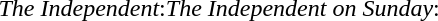<table width=100%>
<tr valign=top>
<td width=50%><br><em>The Independent</em>:<em>The Independent on Sunday</em>:</td>
</tr>
</table>
